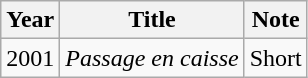<table class="wikitable sortable">
<tr>
<th>Year</th>
<th>Title</th>
<th>Note</th>
</tr>
<tr>
<td rowspan=1>2001</td>
<td><em>Passage en caisse</em></td>
<td>Short</td>
</tr>
</table>
